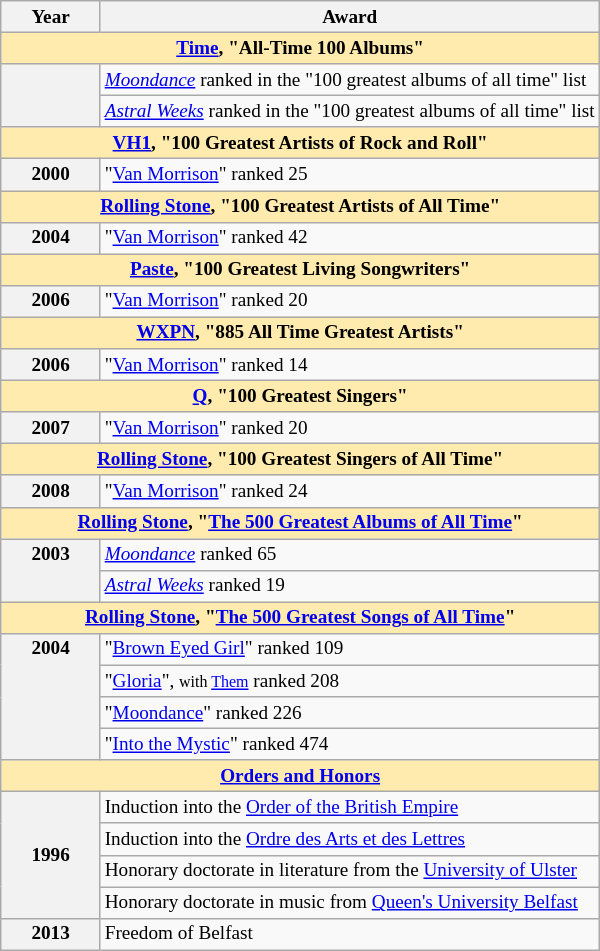<table class="wikitable" style="font-size:80%; float:right;margin:0 0 0.5em 1em;">
<tr>
<th style="width:60px;">Year</th>
<th>Award</th>
</tr>
<tr>
<td colspan="2" align="center" bgcolor="#ffebad"><strong><a href='#'>Time</a>, "All-Time 100 Albums"</strong></td>
</tr>
<tr valign="top">
<th rowspan="2" style="text-align:center;"></th>
<td><em><a href='#'>Moondance</a></em> ranked in the "100 greatest albums of all time" list</td>
</tr>
<tr>
<td><em><a href='#'>Astral Weeks</a></em> ranked in the "100 greatest albums of all time" list</td>
</tr>
<tr>
<td colspan="2" align="center" bgcolor="#ffebad"><strong><a href='#'>VH1</a>, "100 Greatest Artists of Rock and Roll"</strong></td>
</tr>
<tr valign="top">
<th>2000</th>
<td>"<a href='#'>Van Morrison</a>" ranked 25</td>
</tr>
<tr>
<td colspan="2" align="center" bgcolor="#ffebad"><strong><a href='#'>Rolling Stone</a>, "100 Greatest Artists of All Time"</strong></td>
</tr>
<tr valign="top">
<th>2004</th>
<td>"<a href='#'>Van Morrison</a>" ranked 42</td>
</tr>
<tr>
<td colspan="2" align="center" bgcolor="#ffebad"><strong><a href='#'>Paste</a>, "100 Greatest Living Songwriters"</strong></td>
</tr>
<tr valign="top">
<th>2006</th>
<td>"<a href='#'>Van Morrison</a>" ranked 20</td>
</tr>
<tr>
<td colspan="2" align="center" bgcolor="#ffebad"><strong><a href='#'>WXPN</a>, "885 All Time Greatest Artists"</strong></td>
</tr>
<tr valign="top">
<th>2006</th>
<td>"<a href='#'>Van Morrison</a>" ranked 14</td>
</tr>
<tr>
<td colspan="2" align="center" bgcolor="#ffebad"><strong><a href='#'>Q</a>, "100 Greatest Singers"</strong></td>
</tr>
<tr valign="top">
<th>2007</th>
<td>"<a href='#'>Van Morrison</a>" ranked 20</td>
</tr>
<tr>
<td colspan="2" align="center" bgcolor="#ffebad"><strong><a href='#'>Rolling Stone</a>, "100 Greatest Singers of All Time"</strong></td>
</tr>
<tr valign="top">
<th>2008</th>
<td>"<a href='#'>Van Morrison</a>" ranked 24</td>
</tr>
<tr>
<td colspan="2" align="center" bgcolor="#ffebad"><strong><a href='#'>Rolling Stone</a>, "<a href='#'>The 500 Greatest Albums of All Time</a>"</strong></td>
</tr>
<tr valign="top">
<th rowspan="2" style="text-align:center;">2003</th>
<td><em><a href='#'>Moondance</a></em> ranked 65</td>
</tr>
<tr>
<td><em><a href='#'>Astral Weeks</a></em> ranked 19</td>
</tr>
<tr>
<td colspan="2" align="center" bgcolor="#ffebad"><strong><a href='#'>Rolling Stone</a>, "<a href='#'>The 500 Greatest Songs of All Time</a>"</strong></td>
</tr>
<tr valign="top">
<th rowspan="4" style="text-align:center;">2004</th>
<td>"<a href='#'>Brown Eyed Girl</a>" ranked 109</td>
</tr>
<tr>
<td>"<a href='#'>Gloria</a>", <small>with <a href='#'>Them</a></small> ranked 208</td>
</tr>
<tr>
<td>"<a href='#'>Moondance</a>" ranked 226</td>
</tr>
<tr>
<td>"<a href='#'>Into the Mystic</a>" ranked 474</td>
</tr>
<tr>
<td colspan="2" align="center" bgcolor="#ffebad"><strong><a href='#'>Orders and Honors</a></strong></td>
</tr>
<tr>
<th rowspan="4">1996</th>
<td>Induction into the <a href='#'>Order of the British Empire</a></td>
</tr>
<tr>
<td>Induction into the <a href='#'>Ordre des Arts et des Lettres</a></td>
</tr>
<tr>
<td>Honorary doctorate in literature from the <a href='#'>University of Ulster</a></td>
</tr>
<tr>
<td>Honorary doctorate in music from <a href='#'>Queen's University Belfast</a></td>
</tr>
<tr>
<th rowspan="4">2013</th>
<td>Freedom of Belfast</td>
</tr>
</table>
